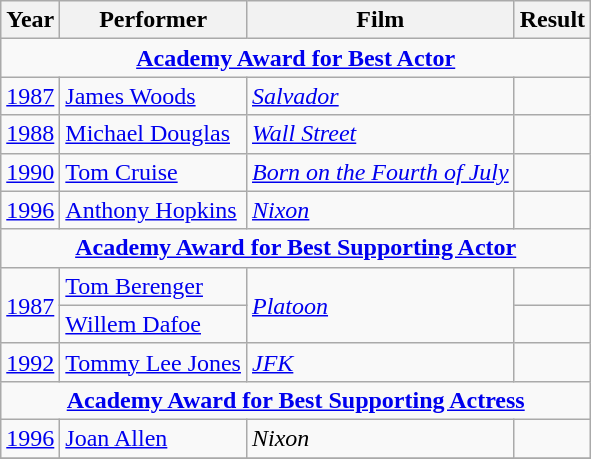<table class="wikitable">
<tr>
<th>Year</th>
<th>Performer</th>
<th>Film</th>
<th>Result</th>
</tr>
<tr>
<td colspan="4" style="text-align:center;"><strong><a href='#'>Academy Award for Best Actor</a></strong></td>
</tr>
<tr>
<td><a href='#'>1987</a></td>
<td><a href='#'>James Woods</a></td>
<td><em><a href='#'>Salvador</a></em></td>
<td></td>
</tr>
<tr>
<td><a href='#'>1988</a></td>
<td><a href='#'>Michael Douglas</a></td>
<td><em><a href='#'>Wall Street</a></em></td>
<td></td>
</tr>
<tr>
<td><a href='#'>1990</a></td>
<td><a href='#'>Tom Cruise</a></td>
<td><em><a href='#'>Born on the Fourth of July</a></em></td>
<td></td>
</tr>
<tr>
<td><a href='#'>1996</a></td>
<td><a href='#'>Anthony Hopkins</a></td>
<td><em><a href='#'>Nixon</a></em></td>
<td></td>
</tr>
<tr>
<td colspan="4" style="text-align:center;"><strong><a href='#'>Academy Award for Best Supporting Actor</a></strong></td>
</tr>
<tr>
<td rowspan="2"><a href='#'>1987</a></td>
<td><a href='#'>Tom Berenger</a></td>
<td rowspan="2"><em><a href='#'>Platoon</a></em></td>
<td></td>
</tr>
<tr>
<td><a href='#'>Willem Dafoe</a></td>
<td></td>
</tr>
<tr>
<td><a href='#'>1992</a></td>
<td><a href='#'>Tommy Lee Jones</a></td>
<td><em><a href='#'>JFK</a></em></td>
<td></td>
</tr>
<tr>
<td colspan="4" style="text-align:center;"><strong><a href='#'>Academy Award for Best Supporting Actress</a></strong></td>
</tr>
<tr>
<td><a href='#'>1996</a></td>
<td><a href='#'>Joan Allen</a></td>
<td><em>Nixon</em></td>
<td></td>
</tr>
<tr>
</tr>
</table>
